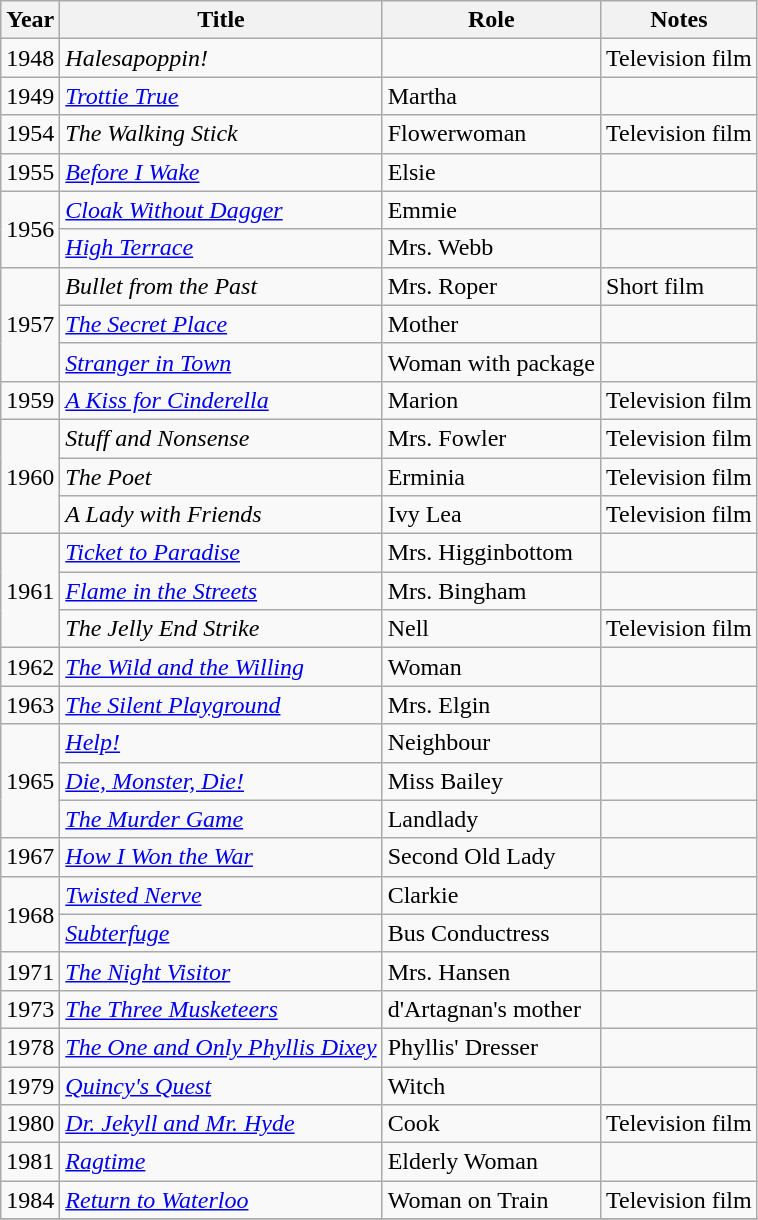<table class="wikitable sortable">
<tr>
<th>Year</th>
<th>Title</th>
<th>Role</th>
<th class="unsortable">Notes</th>
</tr>
<tr>
<td>1948</td>
<td><em>Halesapoppin!</em></td>
<td></td>
<td>Television film</td>
</tr>
<tr>
<td>1949</td>
<td><em><a href='#'>Trottie True</a></em></td>
<td>Martha</td>
<td></td>
</tr>
<tr>
<td>1954</td>
<td><em>The Walking Stick</em></td>
<td>Flowerwoman</td>
<td>Television film</td>
</tr>
<tr>
<td>1955</td>
<td><em><a href='#'>Before I Wake</a></em></td>
<td>Elsie</td>
<td></td>
</tr>
<tr>
<td rowspan="2">1956</td>
<td><em><a href='#'>Cloak Without Dagger</a></em></td>
<td>Emmie</td>
<td></td>
</tr>
<tr>
<td><em><a href='#'>High Terrace</a></em></td>
<td>Mrs. Webb</td>
<td></td>
</tr>
<tr>
<td rowspan="3">1957</td>
<td><em>Bullet from the Past</em></td>
<td>Mrs. Roper</td>
<td>Short film</td>
</tr>
<tr>
<td><em><a href='#'>The Secret Place</a></em></td>
<td>Mother</td>
<td></td>
</tr>
<tr>
<td><em><a href='#'>Stranger in Town</a></em></td>
<td>Woman with package</td>
<td></td>
</tr>
<tr>
<td>1959</td>
<td><em><a href='#'>A Kiss for Cinderella</a></em></td>
<td>Marion</td>
<td>Television film</td>
</tr>
<tr>
<td rowspan="3">1960</td>
<td><em>Stuff and Nonsense</em></td>
<td>Mrs. Fowler</td>
<td>Television film</td>
</tr>
<tr>
<td><em>The Poet</em></td>
<td>Erminia</td>
<td>Television film</td>
</tr>
<tr>
<td><em>A Lady with Friends</em></td>
<td>Ivy Lea</td>
<td>Television film</td>
</tr>
<tr>
<td rowspan="3">1961</td>
<td><em><a href='#'>Ticket to Paradise</a></em></td>
<td>Mrs. Higginbottom</td>
<td></td>
</tr>
<tr>
<td><em><a href='#'>Flame in the Streets</a></em></td>
<td>Mrs. Bingham</td>
<td></td>
</tr>
<tr>
<td><em>The Jelly End Strike</em></td>
<td>Nell</td>
<td>Television film</td>
</tr>
<tr>
<td>1962</td>
<td><em><a href='#'>The Wild and the Willing</a></em></td>
<td>Woman</td>
<td></td>
</tr>
<tr>
<td>1963</td>
<td><em><a href='#'>The Silent Playground</a></em></td>
<td>Mrs. Elgin</td>
<td></td>
</tr>
<tr>
<td rowspan="3">1965</td>
<td><em><a href='#'>Help!</a></em></td>
<td>Neighbour</td>
<td></td>
</tr>
<tr>
<td><em><a href='#'>Die, Monster, Die!</a></em></td>
<td>Miss Bailey</td>
<td></td>
</tr>
<tr>
<td><em><a href='#'>The Murder Game</a></em></td>
<td>Landlady</td>
<td></td>
</tr>
<tr>
<td>1967</td>
<td><em><a href='#'>How I Won the War</a></em></td>
<td>Second Old Lady</td>
<td></td>
</tr>
<tr>
<td rowspan="2">1968</td>
<td><em><a href='#'>Twisted Nerve</a></em></td>
<td>Clarkie</td>
<td></td>
</tr>
<tr>
<td><em><a href='#'>Subterfuge</a></em></td>
<td>Bus Conductress</td>
<td></td>
</tr>
<tr>
<td>1971</td>
<td><em><a href='#'>The Night Visitor</a></em></td>
<td>Mrs. Hansen</td>
<td></td>
</tr>
<tr>
<td>1973</td>
<td><em><a href='#'>The Three Musketeers</a></em></td>
<td>d'Artagnan's mother</td>
<td></td>
</tr>
<tr>
<td>1978</td>
<td><em><a href='#'>The One and Only Phyllis Dixey</a></em></td>
<td>Phyllis' Dresser</td>
<td></td>
</tr>
<tr>
<td>1979</td>
<td><em><a href='#'>Quincy's Quest</a></em></td>
<td>Witch</td>
<td></td>
</tr>
<tr>
<td>1980</td>
<td><em><a href='#'>Dr. Jekyll and Mr. Hyde</a></em></td>
<td>Cook</td>
<td>Television film</td>
</tr>
<tr>
<td>1981</td>
<td><em><a href='#'>Ragtime</a></em></td>
<td>Elderly Woman</td>
<td></td>
</tr>
<tr>
<td>1984</td>
<td><em><a href='#'>Return to Waterloo</a></em></td>
<td>Woman on Train</td>
<td>Television film</td>
</tr>
<tr>
</tr>
</table>
